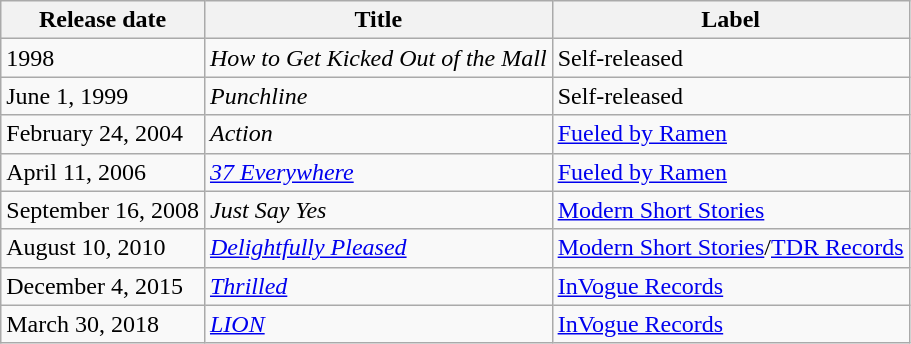<table class="wikitable">
<tr>
<th><strong>Release date</strong></th>
<th><strong>Title</strong></th>
<th><strong>Label</strong></th>
</tr>
<tr>
<td>1998</td>
<td><em>How to Get Kicked Out of the Mall</em></td>
<td>Self-released</td>
</tr>
<tr>
<td>June 1, 1999</td>
<td><em>Punchline</em></td>
<td>Self-released</td>
</tr>
<tr>
<td>February 24, 2004</td>
<td><em>Action</em></td>
<td><a href='#'>Fueled by Ramen</a></td>
</tr>
<tr>
<td>April 11, 2006</td>
<td><em><a href='#'>37 Everywhere</a></em></td>
<td><a href='#'>Fueled by Ramen</a></td>
</tr>
<tr>
<td>September 16, 2008</td>
<td><em>Just Say Yes</em></td>
<td><a href='#'>Modern Short Stories</a></td>
</tr>
<tr>
<td>August 10, 2010</td>
<td><em><a href='#'>Delightfully Pleased</a></em></td>
<td><a href='#'>Modern Short Stories</a>/<a href='#'>TDR Records</a></td>
</tr>
<tr>
<td>December 4, 2015</td>
<td><em><a href='#'>Thrilled</a></em></td>
<td><a href='#'>InVogue Records</a></td>
</tr>
<tr>
<td>March 30, 2018</td>
<td><em><a href='#'>LION</a></em></td>
<td><a href='#'>InVogue Records</a></td>
</tr>
</table>
